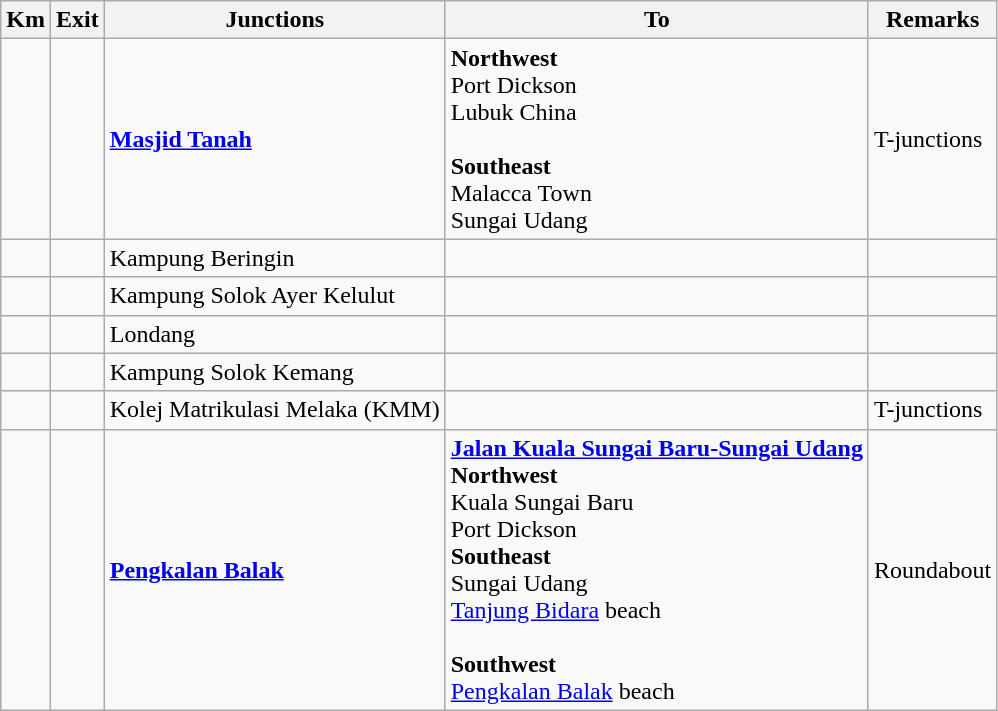<table class="wikitable">
<tr>
<th>Km</th>
<th>Exit</th>
<th>Junctions</th>
<th>To</th>
<th>Remarks</th>
</tr>
<tr>
<td></td>
<td></td>
<td><strong><a href='#'>Masjid Tanah</a></strong></td>
<td><strong>Northwest</strong><br>Port Dickson<br>Lubuk China<br><br><strong>Southeast</strong><br>Malacca Town<br>Sungai Udang</td>
<td>T-junctions</td>
</tr>
<tr>
<td></td>
<td></td>
<td>Kampung Beringin</td>
<td></td>
<td></td>
</tr>
<tr>
<td></td>
<td></td>
<td>Kampung Solok Ayer Kelulut</td>
<td></td>
<td></td>
</tr>
<tr>
<td></td>
<td></td>
<td>Londang</td>
<td></td>
<td></td>
</tr>
<tr>
<td></td>
<td></td>
<td>Kampung Solok Kemang</td>
<td></td>
<td></td>
</tr>
<tr>
<td></td>
<td></td>
<td>Kolej Matrikulasi Melaka (KMM)</td>
<td></td>
<td>T-junctions</td>
</tr>
<tr>
<td></td>
<td></td>
<td><strong><a href='#'>Pengkalan Balak</a></strong></td>
<td> <strong><a href='#'>Jalan Kuala Sungai Baru-Sungai Udang</a></strong><br><strong>Northwest</strong><br>Kuala Sungai Baru<br>Port Dickson<br><strong>Southeast</strong><br>Sungai Udang<br><a href='#'>Tanjung Bidara</a> beach<br><br><strong>Southwest</strong><br><a href='#'>Pengkalan Balak</a> beach<br> </td>
<td>Roundabout</td>
</tr>
</table>
